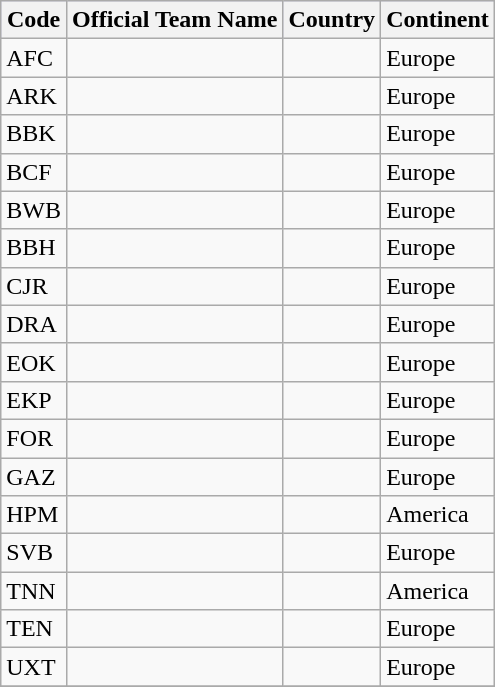<table class="wikitable sortable">
<tr style="background:#ccf;">
<th>Code</th>
<th>Official Team Name</th>
<th>Country</th>
<th>Continent</th>
</tr>
<tr>
<td>AFC</td>
<td></td>
<td></td>
<td>Europe</td>
</tr>
<tr>
<td>ARK</td>
<td></td>
<td></td>
<td>Europe</td>
</tr>
<tr>
<td>BBK</td>
<td></td>
<td></td>
<td>Europe</td>
</tr>
<tr>
<td>BCF</td>
<td></td>
<td></td>
<td>Europe</td>
</tr>
<tr>
<td>BWB</td>
<td></td>
<td></td>
<td>Europe</td>
</tr>
<tr>
<td>BBH</td>
<td></td>
<td></td>
<td>Europe</td>
</tr>
<tr>
<td>CJR</td>
<td></td>
<td></td>
<td>Europe</td>
</tr>
<tr>
<td>DRA</td>
<td></td>
<td></td>
<td>Europe</td>
</tr>
<tr>
<td>EOK</td>
<td></td>
<td></td>
<td>Europe</td>
</tr>
<tr>
<td>EKP</td>
<td></td>
<td></td>
<td>Europe</td>
</tr>
<tr>
<td>FOR</td>
<td></td>
<td></td>
<td>Europe</td>
</tr>
<tr>
<td>GAZ</td>
<td><s></s></td>
<td></td>
<td>Europe</td>
</tr>
<tr>
<td>HPM</td>
<td></td>
<td></td>
<td>America</td>
</tr>
<tr>
<td>SVB</td>
<td></td>
<td></td>
<td>Europe</td>
</tr>
<tr>
<td>TNN</td>
<td></td>
<td></td>
<td>America</td>
</tr>
<tr>
<td>TEN</td>
<td></td>
<td></td>
<td>Europe</td>
</tr>
<tr>
<td>UXT</td>
<td></td>
<td></td>
<td>Europe</td>
</tr>
<tr>
</tr>
</table>
